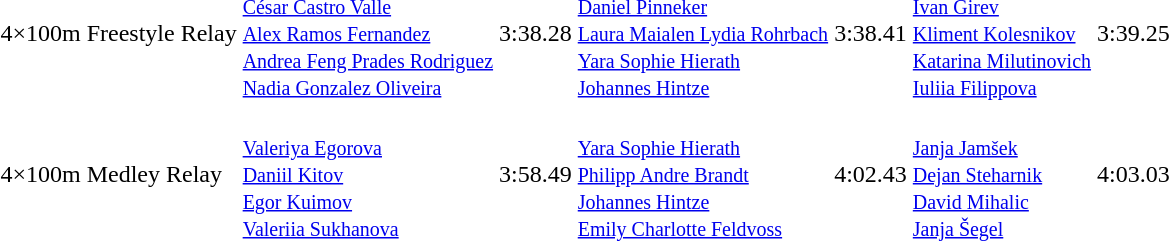<table>
<tr>
<td>4×100m Freestyle Relay</td>
<td> <br><small> <a href='#'>César Castro Valle</a><br><a href='#'>Alex Ramos Fernandez</a><br><a href='#'>Andrea Feng Prades Rodriguez</a><br><a href='#'>Nadia Gonzalez Oliveira</a></small></td>
<td>3:38.28</td>
<td> <br><small> <a href='#'>Daniel Pinneker</a><br><a href='#'>Laura Maialen Lydia Rohrbach</a><br><a href='#'>Yara Sophie Hierath</a><br><a href='#'>Johannes Hintze</a></small></td>
<td>3:38.41</td>
<td> <br><small> <a href='#'>Ivan Girev</a><br><a href='#'>Kliment Kolesnikov</a><br><a href='#'>Katarina Milutinovich</a><br><a href='#'>Iuliia Filippova</a></small></td>
<td>3:39.25</td>
</tr>
<tr>
<td>4×100m Medley Relay</td>
<td> <br><small> <a href='#'>Valeriya Egorova</a> <br><a href='#'>Daniil Kitov</a> <br> <a href='#'>Egor Kuimov</a> <br><a href='#'>Valeriia Sukhanova</a></small></td>
<td>3:58.49</td>
<td> <br><small> <a href='#'>Yara Sophie Hierath</a> <br><a href='#'>Philipp Andre Brandt</a> <br> <a href='#'>Johannes Hintze</a> <br><a href='#'>Emily Charlotte Feldvoss</a></small></td>
<td>4:02.43</td>
<td> <br><small> <a href='#'>Janja Jamšek</a> <br><a href='#'>Dejan Steharnik</a> <br> <a href='#'>David Mihalic</a> <br><a href='#'>Janja Šegel</a></small></td>
<td>4:03.03</td>
</tr>
</table>
